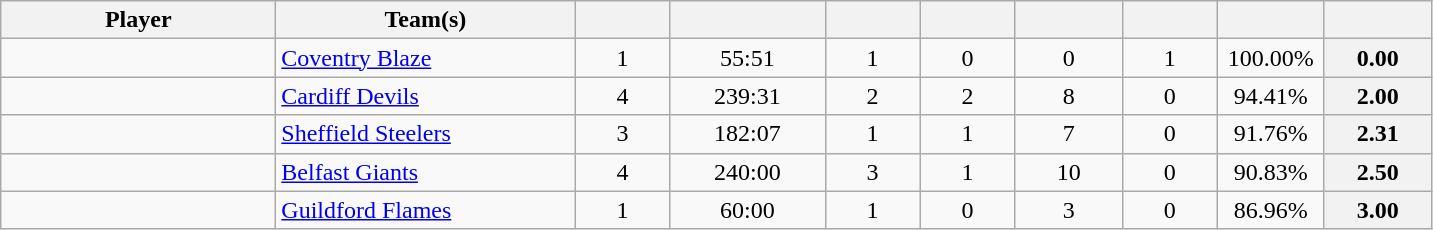<table class="wikitable sortable" style="text-align: center">
<tr>
<th style="width: 11em;">Player</th>
<th style="width: 12em;">Team(s)</th>
<th style="width: 3.5em;"></th>
<th style="width: 6em;"></th>
<th style="width: 3.5em;"></th>
<th style="width: 3.5em;"></th>
<th style="width: 4em;"></th>
<th style="width: 3.5em;"></th>
<th style="width: 4em;"></th>
<th style="width: 4em;"></th>
</tr>
<tr>
<td style="text-align:left;"></td>
<td style="text-align:left;"><a href='#'>Coventry Blaze</a></td>
<td>1</td>
<td>55:51</td>
<td>1</td>
<td>0</td>
<td>0</td>
<td>1</td>
<td>100.00%</td>
<th>0.00</th>
</tr>
<tr>
<td style="text-align:left;"></td>
<td style="text-align:left;"><a href='#'>Cardiff Devils</a></td>
<td>4</td>
<td>239:31</td>
<td>2</td>
<td>2</td>
<td>8</td>
<td>0</td>
<td>94.41%</td>
<th>2.00</th>
</tr>
<tr>
<td style="text-align:left;"></td>
<td style="text-align:left;"><a href='#'>Sheffield Steelers</a></td>
<td>3</td>
<td>182:07</td>
<td>1</td>
<td>1</td>
<td>7</td>
<td>0</td>
<td>91.76%</td>
<th>2.31</th>
</tr>
<tr>
<td style="text-align:left;"></td>
<td style="text-align:left;"><a href='#'>Belfast Giants</a></td>
<td>4</td>
<td>240:00</td>
<td>3</td>
<td>1</td>
<td>10</td>
<td>0</td>
<td>90.83%</td>
<th>2.50</th>
</tr>
<tr>
<td style="text-align:left;"></td>
<td style="text-align:left;"><a href='#'>Guildford Flames</a></td>
<td>1</td>
<td>60:00</td>
<td>1</td>
<td>0</td>
<td>3</td>
<td>0</td>
<td>86.96%</td>
<th>3.00</th>
</tr>
</table>
